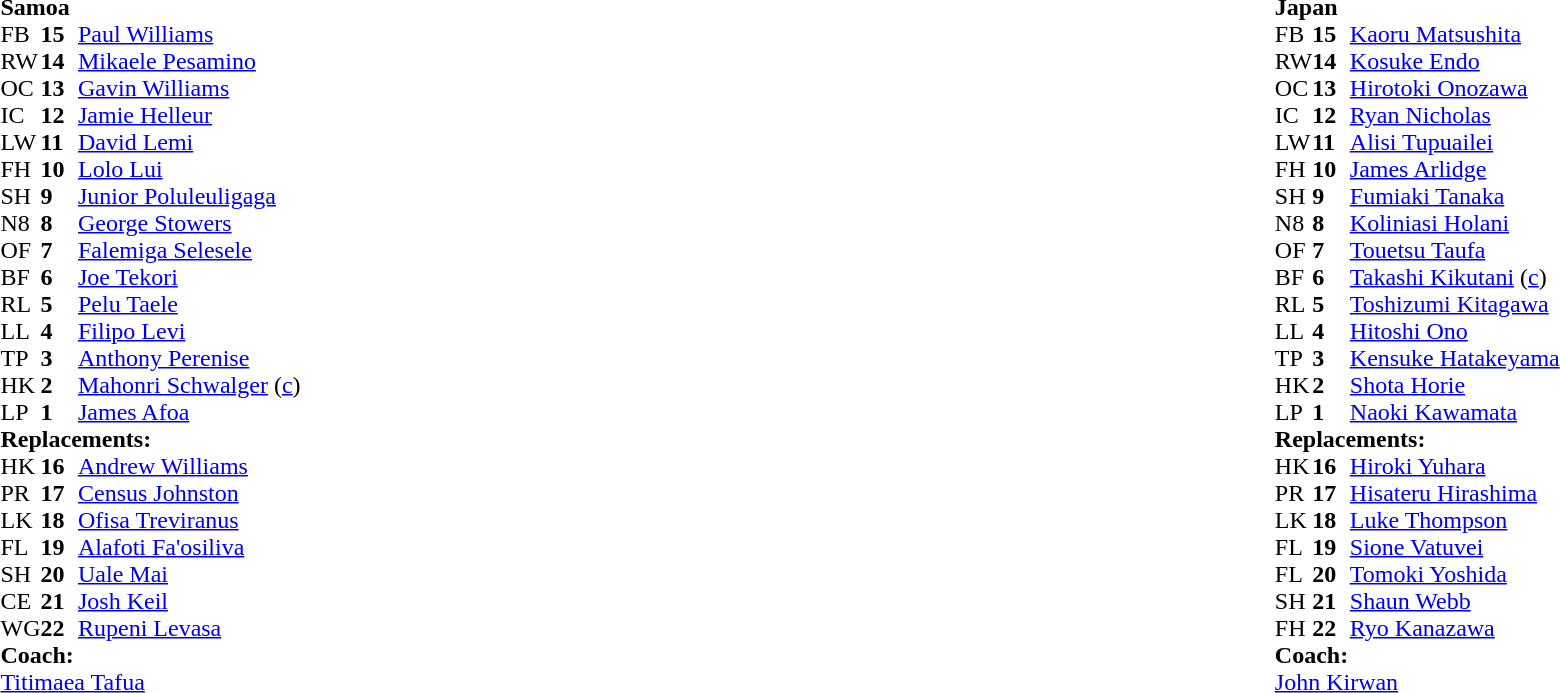<table style="width:100%;">
<tr>
<td style="vertical-align:top; width:50%;"><br><table style="font-size: 100%" cellspacing="0" cellpadding="0">
<tr>
<td colspan="4"><strong>Samoa</strong></td>
</tr>
<tr>
<th width="25"></th>
<th width="25"></th>
</tr>
<tr>
<td>FB</td>
<td><strong>15</strong></td>
<td><a href='#'>Paul Williams</a></td>
<td></td>
</tr>
<tr>
<td>RW</td>
<td><strong>14</strong></td>
<td><a href='#'>Mikaele Pesamino</a></td>
</tr>
<tr>
<td>OC</td>
<td><strong>13</strong></td>
<td><a href='#'>Gavin Williams</a></td>
</tr>
<tr>
<td>IC</td>
<td><strong>12</strong></td>
<td><a href='#'>Jamie Helleur</a></td>
<td></td>
</tr>
<tr>
<td>LW</td>
<td><strong>11</strong></td>
<td><a href='#'>David Lemi</a></td>
</tr>
<tr>
<td>FH</td>
<td><strong>10</strong></td>
<td><a href='#'>Lolo Lui</a></td>
</tr>
<tr>
<td>SH</td>
<td><strong>9</strong></td>
<td><a href='#'>Junior Poluleuligaga</a></td>
<td></td>
</tr>
<tr>
<td>N8</td>
<td><strong>8</strong></td>
<td><a href='#'>George Stowers</a></td>
</tr>
<tr>
<td>OF</td>
<td><strong>7</strong></td>
<td><a href='#'>Falemiga Selesele</a></td>
<td></td>
</tr>
<tr>
<td>BF</td>
<td><strong>6</strong></td>
<td><a href='#'>Joe Tekori</a></td>
</tr>
<tr>
<td>RL</td>
<td><strong>5</strong></td>
<td><a href='#'>Pelu Taele</a></td>
<td></td>
</tr>
<tr>
<td>LL</td>
<td><strong>4</strong></td>
<td><a href='#'>Filipo Levi</a></td>
</tr>
<tr>
<td>TP</td>
<td><strong>3</strong></td>
<td><a href='#'>Anthony Perenise</a></td>
</tr>
<tr>
<td>HK</td>
<td><strong>2</strong></td>
<td><a href='#'>Mahonri Schwalger</a> (<a href='#'>c</a>)</td>
<td></td>
</tr>
<tr>
<td>LP</td>
<td><strong>1</strong></td>
<td><a href='#'>James Afoa</a></td>
<td></td>
</tr>
<tr>
<td colspan=3><strong>Replacements:</strong></td>
</tr>
<tr>
<td>HK</td>
<td><strong>16</strong></td>
<td><a href='#'>Andrew Williams</a></td>
<td></td>
</tr>
<tr>
<td>PR</td>
<td><strong>17</strong></td>
<td><a href='#'>Census Johnston</a></td>
<td></td>
</tr>
<tr>
<td>LK</td>
<td><strong>18</strong></td>
<td><a href='#'>Ofisa Treviranus</a></td>
<td></td>
</tr>
<tr>
<td>FL</td>
<td><strong>19</strong></td>
<td><a href='#'>Alafoti Fa'osiliva</a></td>
<td></td>
</tr>
<tr>
<td>SH</td>
<td><strong>20</strong></td>
<td><a href='#'>Uale Mai</a></td>
<td></td>
</tr>
<tr>
<td>CE</td>
<td><strong>21</strong></td>
<td><a href='#'>Josh Keil</a></td>
<td></td>
</tr>
<tr>
<td>WG</td>
<td><strong>22</strong></td>
<td><a href='#'>Rupeni Levasa</a></td>
<td></td>
</tr>
<tr>
<td colspan=3><strong>Coach:</strong></td>
</tr>
<tr>
<td colspan="4"> <a href='#'>Titimaea Tafua</a></td>
</tr>
</table>
</td>
<td style="vertical-align:top; width:50%;"><br><table cellspacing="0" cellpadding="0" style="font-size:100%; margin:auto;">
<tr>
<td colspan="4"><strong>Japan</strong></td>
</tr>
<tr>
<th width="25"></th>
<th width="25"></th>
</tr>
<tr>
<td>FB</td>
<td><strong>15</strong></td>
<td><a href='#'>Kaoru Matsushita</a></td>
<td></td>
</tr>
<tr>
<td>RW</td>
<td><strong>14</strong></td>
<td><a href='#'>Kosuke Endo</a></td>
</tr>
<tr>
<td>OC</td>
<td><strong>13</strong></td>
<td><a href='#'>Hirotoki Onozawa</a></td>
<td></td>
</tr>
<tr>
<td>IC</td>
<td><strong>12</strong></td>
<td><a href='#'>Ryan Nicholas</a></td>
</tr>
<tr>
<td>LW</td>
<td><strong>11</strong></td>
<td><a href='#'>Alisi Tupuailei</a></td>
</tr>
<tr>
<td>FH</td>
<td><strong>10</strong></td>
<td><a href='#'>James Arlidge</a></td>
</tr>
<tr>
<td>SH</td>
<td><strong>9</strong></td>
<td><a href='#'>Fumiaki Tanaka</a></td>
<td></td>
</tr>
<tr>
<td>N8</td>
<td><strong>8</strong></td>
<td><a href='#'>Koliniasi Holani</a></td>
</tr>
<tr>
<td>OF</td>
<td><strong>7</strong></td>
<td><a href='#'>Touetsu Taufa</a></td>
<td></td>
<td></td>
</tr>
<tr>
<td>BF</td>
<td><strong>6</strong></td>
<td><a href='#'>Takashi Kikutani</a> (<a href='#'>c</a>)</td>
</tr>
<tr>
<td>RL</td>
<td><strong>5</strong></td>
<td><a href='#'>Toshizumi Kitagawa</a></td>
<td></td>
</tr>
<tr>
<td>LL</td>
<td><strong>4</strong></td>
<td><a href='#'>Hitoshi Ono</a></td>
</tr>
<tr>
<td>TP</td>
<td><strong>3</strong></td>
<td><a href='#'>Kensuke Hatakeyama</a></td>
<td></td>
</tr>
<tr>
<td>HK</td>
<td><strong>2</strong></td>
<td><a href='#'>Shota Horie</a></td>
</tr>
<tr>
<td>LP</td>
<td><strong>1</strong></td>
<td><a href='#'>Naoki Kawamata</a></td>
<td></td>
</tr>
<tr>
<td colspan=3><strong>Replacements:</strong></td>
</tr>
<tr>
<td>HK</td>
<td><strong>16</strong></td>
<td><a href='#'>Hiroki Yuhara</a></td>
<td></td>
</tr>
<tr>
<td>PR</td>
<td><strong>17</strong></td>
<td><a href='#'>Hisateru Hirashima</a></td>
<td> </td>
</tr>
<tr>
<td>LK</td>
<td><strong>18</strong></td>
<td><a href='#'>Luke Thompson</a></td>
<td></td>
</tr>
<tr>
<td>FL</td>
<td><strong>19</strong></td>
<td><a href='#'>Sione Vatuvei</a></td>
<td></td>
</tr>
<tr>
<td>FL</td>
<td><strong>20</strong></td>
<td><a href='#'>Tomoki Yoshida</a></td>
<td></td>
</tr>
<tr>
<td>SH</td>
<td><strong>21</strong></td>
<td><a href='#'>Shaun Webb</a></td>
<td></td>
</tr>
<tr>
<td>FH</td>
<td><strong>22</strong></td>
<td><a href='#'>Ryo Kanazawa</a></td>
<td></td>
</tr>
<tr>
<td colspan=3><strong>Coach:</strong></td>
</tr>
<tr>
<td colspan="4"> <a href='#'>John Kirwan</a></td>
</tr>
</table>
</td>
</tr>
</table>
